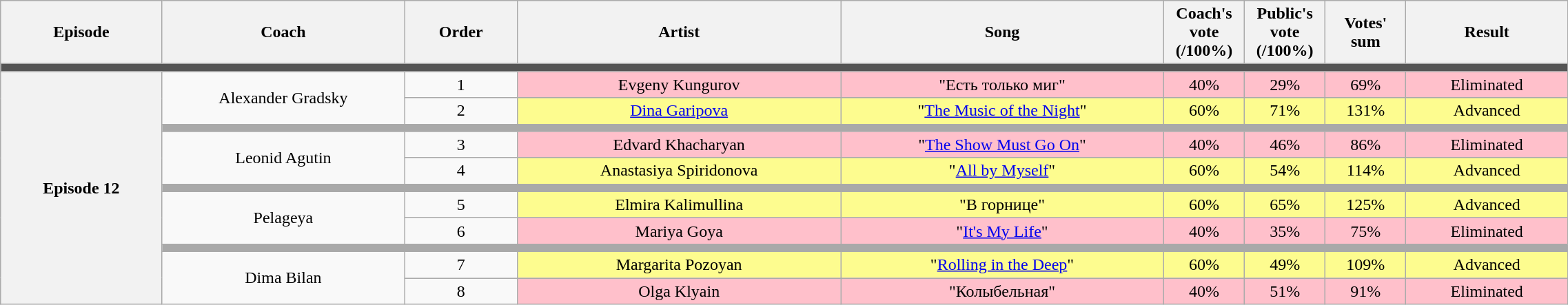<table class="wikitable" style="text-align:center; width:120%;">
<tr>
<th style="width:10%;">Episode</th>
<th style="width:15%;">Coach</th>
<th style="width:7%;">Order</th>
<th style="width:20%;">Artist</th>
<th style="width:20%;">Song</th>
<th style="width:5%;">Coach's vote (/100%)</th>
<th style="width:5%;">Public's vote (/100%)</th>
<th style="width:5%;">Votes' sum</th>
<th style="width:10%;">Result</th>
</tr>
<tr>
<td colspan="9" style="background:#555;"></td>
</tr>
<tr>
<th rowspan=11>Episode 12 <br> </th>
<td rowspan=2>Alexander Gradsky</td>
<td>1</td>
<td style="background:pink;">Evgeny Kungurov</td>
<td style="background:pink;">"Есть только миг"</td>
<td style="background:pink;">40%</td>
<td style="background:pink;">29%</td>
<td style="background:pink;">69%</td>
<td style="background:pink;">Eliminated</td>
</tr>
<tr>
<td>2</td>
<td style="background:#fdfc8f"><a href='#'>Dina Garipova</a></td>
<td style="background:#fdfc8f">"<a href='#'>The Music of the Night</a>"</td>
<td style="background:#fdfc8f">60%</td>
<td style="background:#fdfc8f">71%</td>
<td style="background:#fdfc8f">131%</td>
<td style="background:#fdfc8f">Advanced</td>
</tr>
<tr>
<td colspan="8" style="background:darkgray"></td>
</tr>
<tr>
<td rowspan=2>Leonid Agutin</td>
<td>3</td>
<td style="background:pink;">Edvard Khacharyan</td>
<td style="background:pink;">"<a href='#'>The Show Must Go On</a>"</td>
<td style="background:pink;">40%</td>
<td style="background:pink;">46%</td>
<td style="background:pink;">86%</td>
<td style="background:pink;">Eliminated</td>
</tr>
<tr>
<td>4</td>
<td style="background:#fdfc8f">Anastasiya Spiridonova</td>
<td style="background:#fdfc8f">"<a href='#'>All by Myself</a>"</td>
<td style="background:#fdfc8f">60%</td>
<td style="background:#fdfc8f">54%</td>
<td style="background:#fdfc8f">114%</td>
<td style="background:#fdfc8f">Advanced</td>
</tr>
<tr>
<td colspan="8" style="background:darkgray"></td>
</tr>
<tr>
<td rowspan=2>Pelageya</td>
<td>5</td>
<td style="background:#fdfc8f">Elmira Kalimullina</td>
<td style="background:#fdfc8f">"В горнице"</td>
<td style="background:#fdfc8f">60%</td>
<td style="background:#fdfc8f">65%</td>
<td style="background:#fdfc8f">125%</td>
<td style="background:#fdfc8f">Advanced</td>
</tr>
<tr>
<td>6</td>
<td style="background:pink;">Mariya Goya</td>
<td style="background:pink;">"<a href='#'>It's My Life</a>"</td>
<td style="background:pink;">40%</td>
<td style="background:pink;">35%</td>
<td style="background:pink;">75%</td>
<td style="background:pink;">Eliminated</td>
</tr>
<tr>
<td colspan="8" style="background:darkgray"></td>
</tr>
<tr>
<td rowspan=2>Dima Bilan</td>
<td>7</td>
<td style="background:#fdfc8f">Margarita Pozoyan</td>
<td style="background:#fdfc8f">"<a href='#'>Rolling in the Deep</a>"</td>
<td style="background:#fdfc8f">60%</td>
<td style="background:#fdfc8f">49%</td>
<td style="background:#fdfc8f">109%</td>
<td style="background:#fdfc8f">Advanced</td>
</tr>
<tr>
<td>8</td>
<td style="background:pink;">Olga Klyain</td>
<td style="background:pink;">"Колыбельная"</td>
<td style="background:pink;">40%</td>
<td style="background:pink;">51%</td>
<td style="background:pink;">91%</td>
<td style="background:pink;">Eliminated</td>
</tr>
</table>
